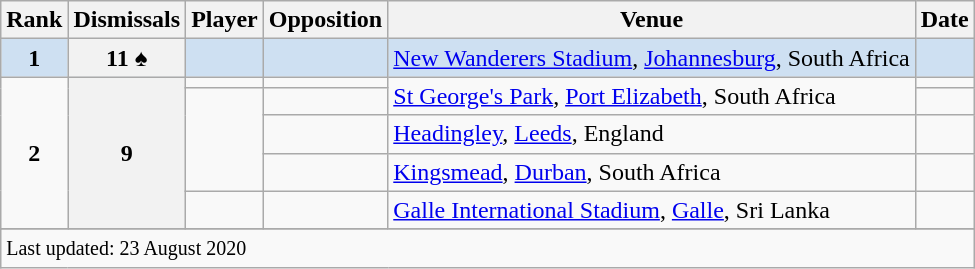<table class="wikitable plainrowheaders sortable">
<tr>
<th scope=col>Rank</th>
<th scope=col>Dismissals</th>
<th scope=col>Player</th>
<th scope=col>Opposition</th>
<th scope=col>Venue</th>
<th scope=col>Date</th>
</tr>
<tr bgcolor=#cee0f2>
<td align=center><strong>1</strong></td>
<th scope=row style=text-align:center;>11 ♠</th>
<td></td>
<td></td>
<td><a href='#'>New Wanderers Stadium</a>, <a href='#'>Johannesburg</a>, South Africa</td>
<td></td>
</tr>
<tr>
<td align=center rowspan=5><strong>2</strong></td>
<th scope=row style=text-align:center; rowspan=5>9</th>
<td></td>
<td></td>
<td rowspan=2><a href='#'>St George's Park</a>, <a href='#'>Port Elizabeth</a>, South Africa</td>
<td></td>
</tr>
<tr>
<td rowspan=3></td>
<td></td>
<td></td>
</tr>
<tr>
<td></td>
<td><a href='#'>Headingley</a>, <a href='#'>Leeds</a>, England</td>
<td></td>
</tr>
<tr>
<td></td>
<td><a href='#'>Kingsmead</a>, <a href='#'>Durban</a>, South Africa</td>
<td></td>
</tr>
<tr>
<td></td>
<td></td>
<td><a href='#'>Galle International Stadium</a>, <a href='#'>Galle</a>, Sri Lanka</td>
<td></td>
</tr>
<tr>
</tr>
<tr class=sortbottom>
<td colspan=6><small>Last updated: 23 August 2020</small></td>
</tr>
</table>
